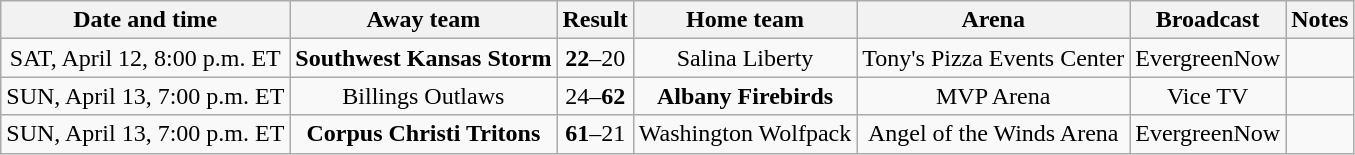<table class="wikitable" style="text-align:center;">
<tr>
<th>Date and time</th>
<th>Away team</th>
<th>Result</th>
<th>Home team</th>
<th>Arena</th>
<th>Broadcast</th>
<th>Notes</th>
</tr>
<tr>
<td>SAT, April 12, 8:00 p.m. ET</td>
<td><strong>Southwest Kansas Storm</strong></td>
<td><strong>22</strong>–20</td>
<td>Salina Liberty</td>
<td>Tony's Pizza Events Center</td>
<td>EvergreenNow</td>
<td></td>
</tr>
<tr>
<td>SUN, April 13, 7:00 p.m. ET</td>
<td>Billings Outlaws</td>
<td>24–<strong>62</strong></td>
<td><strong>Albany Firebirds</strong></td>
<td>MVP Arena</td>
<td>Vice TV</td>
<td></td>
</tr>
<tr>
<td>SUN, April 13, 7:00 p.m. ET</td>
<td><strong>Corpus Christi Tritons</strong></td>
<td><strong>61</strong>–21</td>
<td>Washington Wolfpack</td>
<td>Angel of the Winds Arena</td>
<td>EvergreenNow</td>
<td></td>
</tr>
</table>
